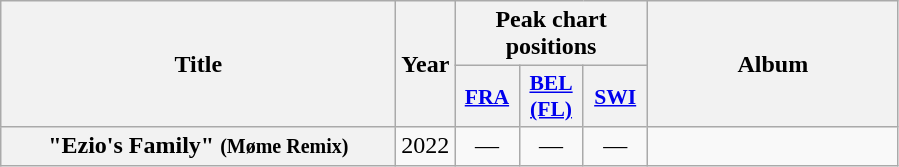<table class="wikitable plainrowheaders" style="text-align:center;">
<tr>
<th scope="col" rowspan="2" style="width:16em;">Title</th>
<th scope="col" rowspan="2" style="width:1em;">Year</th>
<th scope="col" colspan="3">Peak chart positions</th>
<th scope="col" rowspan="2" style="width:10em;">Album</th>
</tr>
<tr>
<th scope="col" style="width:2.5em;font-size:90%;"><a href='#'>FRA</a><br></th>
<th scope="col" style="width:2.5em;font-size:90%;"><a href='#'>BEL<br>(FL)</a><br></th>
<th scope="col" style="width:2.5em;font-size:90%;"><a href='#'>SWI</a><br></th>
</tr>
<tr>
<th scope="row">"Ezio's Family" <small> (Møme Remix)</small></th>
<td>2022</td>
<td>—</td>
<td>—</td>
<td>—</td>
<td></td>
</tr>
</table>
